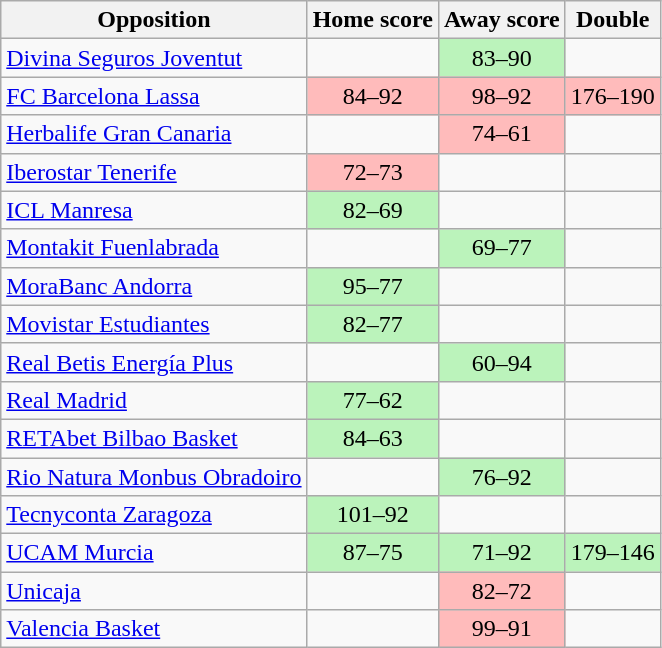<table class="wikitable" style="text-align: center">
<tr>
<th>Opposition</th>
<th>Home score</th>
<th>Away score</th>
<th>Double</th>
</tr>
<tr>
<td align="left"><a href='#'>Divina Seguros Joventut</a></td>
<td bgcolor=></td>
<td bgcolor=#BBF3BB>83–90</td>
<td bgcolor=></td>
</tr>
<tr>
<td align="left"><a href='#'>FC Barcelona Lassa</a></td>
<td bgcolor=#FFBBBB>84–92</td>
<td bgcolor=#FFBBBB>98–92</td>
<td bgcolor=#FFBBBB>176–190</td>
</tr>
<tr>
<td align="left"><a href='#'>Herbalife Gran Canaria</a></td>
<td bgcolor=></td>
<td bgcolor=#FFBBBB>74–61</td>
<td bgcolor=></td>
</tr>
<tr>
<td align="left"><a href='#'>Iberostar Tenerife</a></td>
<td bgcolor=#FFBBBB>72–73</td>
<td bgcolor=></td>
<td bgcolor=></td>
</tr>
<tr>
<td align="left"><a href='#'>ICL Manresa</a></td>
<td bgcolor=#BBF3BB>82–69</td>
<td bgcolor=></td>
<td bgcolor=></td>
</tr>
<tr>
<td align="left"><a href='#'>Montakit Fuenlabrada</a></td>
<td bgcolor=></td>
<td bgcolor=#BBF3BB>69–77</td>
<td bgcolor=></td>
</tr>
<tr>
<td align="left"><a href='#'>MoraBanc Andorra</a></td>
<td bgcolor=#BBF3BB>95–77</td>
<td bgcolor=></td>
<td bgcolor=></td>
</tr>
<tr>
<td align="left"><a href='#'>Movistar Estudiantes</a></td>
<td bgcolor=#BBF3BB>82–77</td>
<td bgcolor=></td>
<td bgcolor=></td>
</tr>
<tr>
<td align="left"><a href='#'>Real Betis Energía Plus</a></td>
<td bgcolor=></td>
<td bgcolor=#BBF3BB>60–94</td>
<td bgcolor=></td>
</tr>
<tr>
<td align="left"><a href='#'>Real Madrid</a></td>
<td bgcolor=#BBF3BB>77–62</td>
<td bgcolor=></td>
<td bgcolor=></td>
</tr>
<tr>
<td align="left"><a href='#'>RETAbet Bilbao Basket</a></td>
<td bgcolor=#BBF3BB>84–63</td>
<td bgcolor=></td>
<td bgcolor=></td>
</tr>
<tr>
<td align="left"><a href='#'>Rio Natura Monbus Obradoiro</a></td>
<td bgcolor=></td>
<td bgcolor=#BBF3BB>76–92</td>
<td bgcolor=></td>
</tr>
<tr>
<td align="left"><a href='#'>Tecnyconta Zaragoza</a></td>
<td bgcolor=#BBF3BB>101–92</td>
<td bgcolor=></td>
<td bgcolor=></td>
</tr>
<tr>
<td align="left"><a href='#'>UCAM Murcia</a></td>
<td bgcolor=#BBF3BB>87–75</td>
<td bgcolor=#BBF3BB>71–92</td>
<td bgcolor=#BBF3BB>179–146</td>
</tr>
<tr>
<td align="left"><a href='#'>Unicaja</a></td>
<td bgcolor=></td>
<td bgcolor=#FFBBBB>82–72</td>
<td bgcolor=></td>
</tr>
<tr>
<td align="left"><a href='#'>Valencia Basket</a></td>
<td bgcolor=></td>
<td bgcolor=#FFBBBB>99–91</td>
<td bgcolor=></td>
</tr>
</table>
